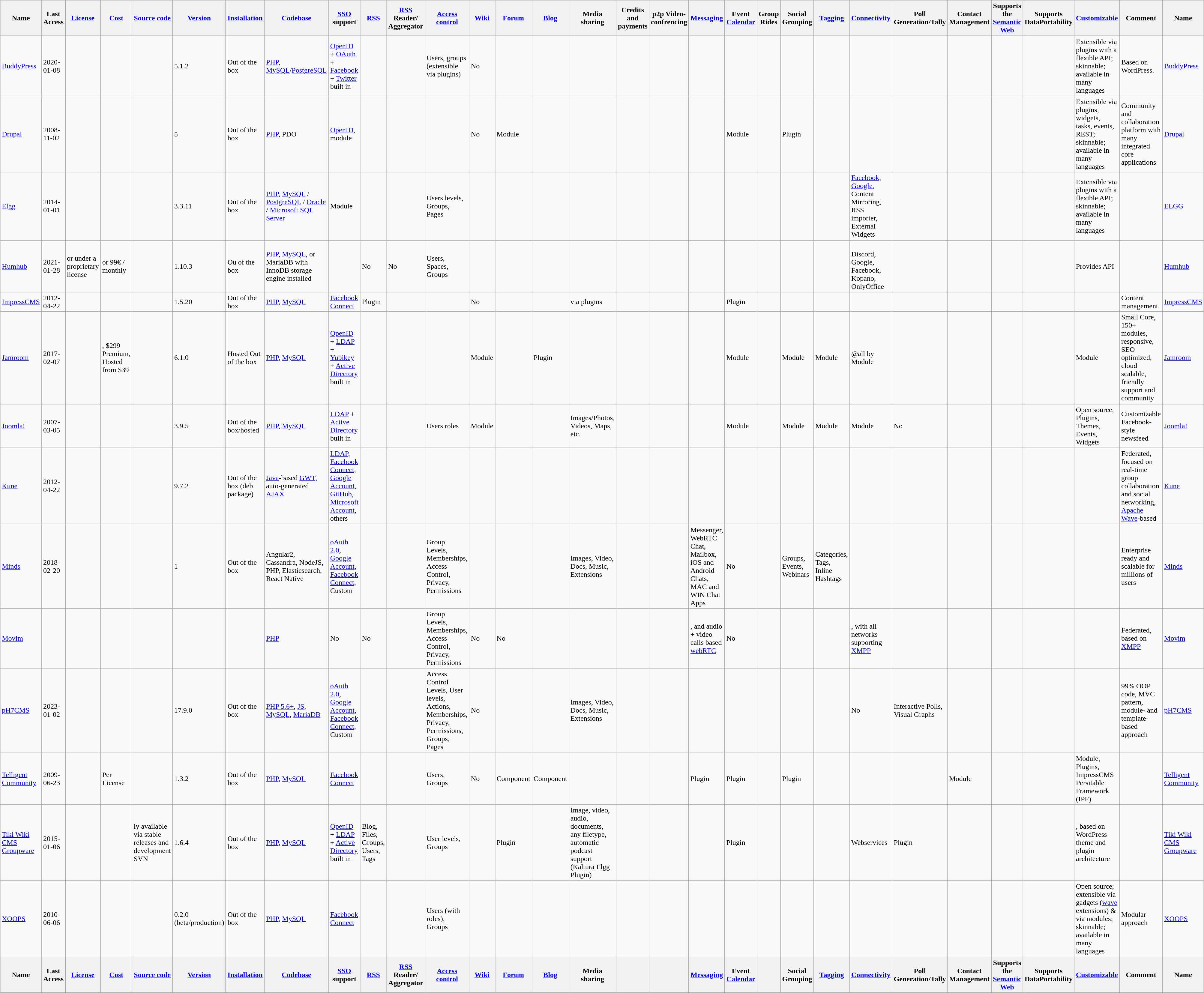<table class="wikitable sortable sort-under">
<tr>
<th>Name</th>
<th>Last Access</th>
<th><a href='#'>License</a></th>
<th><a href='#'>Cost</a></th>
<th><a href='#'>Source code</a></th>
<th><a href='#'>Version</a></th>
<th><a href='#'>Installation</a></th>
<th><a href='#'>Codebase</a></th>
<th><a href='#'>SSO</a> support</th>
<th><a href='#'>RSS</a></th>
<th><a href='#'>RSS</a><br>Reader/<br>Aggregator</th>
<th><a href='#'>Access control</a></th>
<th><a href='#'>Wiki</a></th>
<th><a href='#'>Forum</a></th>
<th><a href='#'>Blog</a></th>
<th>Media sharing</th>
<th>Credits and payments</th>
<th>p2p Video-confrencing</th>
<th><a href='#'>Messaging</a></th>
<th>Event <a href='#'>Calendar</a></th>
<th>Group Rides</th>
<th>Social Grouping</th>
<th><a href='#'>Tagging</a></th>
<th><a href='#'>Connectivity</a></th>
<th>Poll Generation/Tally</th>
<th>Contact Management</th>
<th>Supports the <a href='#'>Semantic Web</a></th>
<th>Supports DataPortability</th>
<th><a href='#'>Customizable</a></th>
<th>Comment</th>
<th>Name</th>
</tr>
<tr>
<td><a href='#'>BuddyPress</a></td>
<td>2020-01-08</td>
<td></td>
<td></td>
<td></td>
<td>5.1.2</td>
<td>Out of the box</td>
<td><a href='#'>PHP</a>, <a href='#'>MySQL</a>/<a href='#'>PostgreSQL</a></td>
<td><a href='#'>OpenID</a> + <a href='#'>OAuth</a> + <a href='#'>Facebook</a> + <a href='#'>Twitter</a> built in</td>
<td></td>
<td></td>
<td>Users, groups (extensible via plugins)</td>
<td>No</td>
<td></td>
<td></td>
<td></td>
<td></td>
<td></td>
<td></td>
<td></td>
<td></td>
<td></td>
<td></td>
<td></td>
<td></td>
<td></td>
<td></td>
<td></td>
<td>Extensible via plugins with a flexible API; skinnable; available in many languages</td>
<td>Based on WordPress.</td>
<td><a href='#'>BuddyPress</a></td>
</tr>
<tr>
<td><a href='#'>Drupal</a></td>
<td>2008-11-02</td>
<td></td>
<td></td>
<td></td>
<td>5</td>
<td>Out of the box</td>
<td><a href='#'>PHP</a>, PDO</td>
<td><a href='#'>OpenID</a>, module</td>
<td></td>
<td></td>
<td></td>
<td>No</td>
<td>Module</td>
<td></td>
<td></td>
<td></td>
<td></td>
<td></td>
<td>Module</td>
<td></td>
<td>Plugin</td>
<td></td>
<td></td>
<td></td>
<td></td>
<td></td>
<td></td>
<td>Extensible via plugins, widgets, tasks, events, REST; skinnable; available in many languages</td>
<td>Community and collaboration platform with many integrated core applications</td>
<td><a href='#'>Drupal</a></td>
</tr>
<tr>
<td><a href='#'>Elgg</a></td>
<td>2014-01-01</td>
<td></td>
<td></td>
<td></td>
<td>3.3.11</td>
<td>Out of the box</td>
<td><a href='#'>PHP</a>, <a href='#'>MySQL</a> / <a href='#'>PostgreSQL</a> / <a href='#'>Oracle</a> / <a href='#'>Microsoft SQL Server</a></td>
<td>Module</td>
<td></td>
<td></td>
<td>Users levels, Groups, Pages</td>
<td></td>
<td></td>
<td></td>
<td></td>
<td></td>
<td></td>
<td></td>
<td></td>
<td></td>
<td></td>
<td></td>
<td><a href='#'>Facebook</a>, <a href='#'>Google</a>, Content Mirroring, RSS importer, External Widgets</td>
<td></td>
<td></td>
<td></td>
<td></td>
<td>Extensible via plugins with a flexible API; skinnable; available in many languages</td>
<td></td>
<td><a href='#'>ELGG</a></td>
</tr>
<tr>
<td><a href='#'>Humhub</a></td>
<td>2021-01-28</td>
<td> or under a proprietary license</td>
<td> or 99€ / monthly</td>
<td></td>
<td>1.10.3</td>
<td>Ou of the box</td>
<td><a href='#'>PHP</a>, <a href='#'>MySQL</a>, or MariaDB with InnoDB storage engine installed</td>
<td></td>
<td>No</td>
<td>No</td>
<td>Users, Spaces, Groups</td>
<td></td>
<td></td>
<td></td>
<td></td>
<td></td>
<td></td>
<td></td>
<td></td>
<td></td>
<td></td>
<td></td>
<td><br>Discord,<br>Google,<br>Facebook,<br>Kopano,<br>OnlyOffice</td>
<td></td>
<td></td>
<td></td>
<td></td>
<td>Provides API</td>
<td></td>
<td><a href='#'>Humhub</a></td>
</tr>
<tr>
<td><a href='#'>ImpressCMS</a></td>
<td>2012-04-22</td>
<td></td>
<td></td>
<td></td>
<td>1.5.20</td>
<td>Out of the box</td>
<td><a href='#'>PHP</a>, <a href='#'>MySQL</a></td>
<td><a href='#'>Facebook Connect</a></td>
<td>Plugin</td>
<td></td>
<td></td>
<td>No</td>
<td></td>
<td></td>
<td>via plugins</td>
<td></td>
<td></td>
<td></td>
<td>Plugin</td>
<td></td>
<td></td>
<td></td>
<td></td>
<td></td>
<td></td>
<td></td>
<td></td>
<td></td>
<td>Content management</td>
<td><a href='#'>ImpressCMS</a></td>
</tr>
<tr>
<td><a href='#'>Jamroom</a></td>
<td>2017-02-07</td>
<td></td>
<td>, $299 Premium, Hosted from $39</td>
<td></td>
<td>6.1.0</td>
<td>Hosted Out of the box</td>
<td><a href='#'>PHP</a>, <a href='#'>MySQL</a></td>
<td><a href='#'>OpenID</a> + <a href='#'>LDAP</a> + <a href='#'>Yubikey</a> + <a href='#'>Active Directory</a> built in</td>
<td></td>
<td></td>
<td></td>
<td>Module</td>
<td></td>
<td>Plugin</td>
<td></td>
<td></td>
<td></td>
<td></td>
<td>Module</td>
<td></td>
<td>Module</td>
<td>Module</td>
<td>@all by Module</td>
<td></td>
<td></td>
<td></td>
<td></td>
<td>Module</td>
<td>Small Core, 150+ modules, responsive, SEO optimized, cloud scalable, friendly support and community</td>
<td><a href='#'>Jamroom</a></td>
</tr>
<tr>
<td><a href='#'>Joomla!</a></td>
<td>2007-03-05</td>
<td></td>
<td></td>
<td></td>
<td>3.9.5</td>
<td>Out of the box/hosted</td>
<td><a href='#'>PHP</a>, <a href='#'>MySQL</a></td>
<td><a href='#'>LDAP</a> + <a href='#'>Active Directory</a> built in</td>
<td></td>
<td></td>
<td>Users roles</td>
<td>Module</td>
<td></td>
<td></td>
<td>Images/Photos, Videos, Maps, etc.</td>
<td></td>
<td></td>
<td></td>
<td>Module</td>
<td></td>
<td>Module</td>
<td>Module</td>
<td>Module</td>
<td>No</td>
<td></td>
<td></td>
<td></td>
<td>Open source, Plugins, Themes, Events, Widgets</td>
<td>Customizable Facebook-style newsfeed</td>
<td><a href='#'>Joomla!</a></td>
</tr>
<tr>
<td><a href='#'>Kune</a></td>
<td>2012-04-22</td>
<td></td>
<td></td>
<td></td>
<td>9.7.2</td>
<td>Out of the box (deb package)</td>
<td><a href='#'>Java</a>-based <a href='#'>GWT</a>, auto-generated <a href='#'>AJAX</a></td>
<td><a href='#'>LDAP</a>, <a href='#'>Facebook Connect</a>, <a href='#'>Google Account</a>, <a href='#'>GitHub</a>, <a href='#'>Microsoft Account</a>, others</td>
<td></td>
<td></td>
<td></td>
<td></td>
<td></td>
<td></td>
<td></td>
<td></td>
<td></td>
<td></td>
<td></td>
<td></td>
<td></td>
<td></td>
<td></td>
<td></td>
<td></td>
<td></td>
<td></td>
<td></td>
<td>Federated, focused on real-time group collaboration and social networking, <a href='#'>Apache Wave</a>-based</td>
<td><a href='#'>Kune</a></td>
</tr>
<tr>
<td><a href='#'>Minds</a></td>
<td>2018-02-20</td>
<td></td>
<td></td>
<td></td>
<td>1</td>
<td>Out of the box</td>
<td>Angular2, Cassandra, NodeJS, PHP, Elasticsearch, React Native</td>
<td><a href='#'>oAuth 2.0</a>, <a href='#'>Google Account</a>, <a href='#'>Facebook Connect</a>, Custom</td>
<td></td>
<td></td>
<td>Group Levels, Memberships, Access Control, Privacy, Permissions</td>
<td></td>
<td></td>
<td></td>
<td>Images, Video, Docs, Music, Extensions</td>
<td></td>
<td></td>
<td>Messenger, WebRTC Chat, Mailbox, iOS and Android Chats, MAC and WIN Chat Apps</td>
<td>No</td>
<td></td>
<td>Groups, Events, Webinars</td>
<td>Categories, Tags, Inline Hashtags</td>
<td></td>
<td></td>
<td></td>
<td></td>
<td></td>
<td></td>
<td>Enterprise ready and scalable for millions of users</td>
<td><a href='#'>Minds</a></td>
</tr>
<tr>
<td><a href='#'>Movim</a></td>
<td></td>
<td></td>
<td></td>
<td></td>
<td></td>
<td></td>
<td><a href='#'>PHP</a></td>
<td>No</td>
<td>No</td>
<td></td>
<td>Group Levels, Memberships, Access Control, Privacy, Permissions</td>
<td>No</td>
<td>No</td>
<td></td>
<td></td>
<td></td>
<td></td>
<td>, and audio + video calls based <a href='#'>webRTC</a></td>
<td>No</td>
<td></td>
<td></td>
<td></td>
<td>, with all networks supporting <a href='#'>XMPP</a></td>
<td></td>
<td></td>
<td></td>
<td></td>
<td></td>
<td>Federated, based on <a href='#'>XMPP</a></td>
<td><a href='#'>Movim</a></td>
</tr>
<tr>
<td><a href='#'>pH7CMS</a></td>
<td>2023-01-02</td>
<td></td>
<td></td>
<td></td>
<td>17.9.0</td>
<td>Out of the box</td>
<td><a href='#'>PHP 5.6+</a>, <a href='#'>JS</a>, <a href='#'>MySQL</a>, <a href='#'>MariaDB</a></td>
<td><a href='#'>oAuth 2.0</a>, <a href='#'>Google Account</a>, <a href='#'>Facebook Connect</a>, Custom</td>
<td></td>
<td></td>
<td>Access Control Levels, User levels, Actions, Memberships, Privacy, Permissions, Groups, Pages</td>
<td>No</td>
<td></td>
<td></td>
<td>Images, Video, Docs, Music, Extensions</td>
<td></td>
<td></td>
<td></td>
<td></td>
<td></td>
<td></td>
<td></td>
<td>No</td>
<td>Interactive Polls, Visual Graphs</td>
<td></td>
<td></td>
<td></td>
<td></td>
<td>99% OOP code, MVC pattern, module- and template-based approach</td>
<td><a href='#'>pH7CMS</a></td>
</tr>
<tr>
<td><a href='#'>Telligent Community</a></td>
<td>2009-06-23</td>
<td></td>
<td>Per License</td>
<td></td>
<td>1.3.2</td>
<td>Out of the box</td>
<td><a href='#'>PHP</a>, <a href='#'>MySQL</a></td>
<td><a href='#'>Facebook Connect</a></td>
<td></td>
<td></td>
<td>Users, Groups</td>
<td>No</td>
<td>Component</td>
<td>Component</td>
<td></td>
<td></td>
<td></td>
<td>Plugin</td>
<td>Plugin</td>
<td></td>
<td>Plugin</td>
<td></td>
<td></td>
<td></td>
<td>Module</td>
<td></td>
<td></td>
<td>Module, Plugins, ImpressCMS Persitable Framework (IPF)</td>
<td></td>
<td><a href='#'>Telligent Community</a></td>
</tr>
<tr>
<td><a href='#'>Tiki Wiki CMS Groupware</a></td>
<td>2015-01-06</td>
<td></td>
<td></td>
<td>ly available via stable releases and development SVN</td>
<td>1.6.4</td>
<td>Out of the box</td>
<td><a href='#'>PHP</a>, <a href='#'>MySQL</a></td>
<td><a href='#'>OpenID</a> + <a href='#'>LDAP</a> + <a href='#'>Active Directory</a> built in</td>
<td>Blog, Files, Groups, Users, Tags</td>
<td></td>
<td>User levels, Groups</td>
<td></td>
<td>Plugin</td>
<td></td>
<td>Image, video, audio, documents, any filetype, automatic podcast support (Kaltura Elgg Plugin)</td>
<td></td>
<td></td>
<td></td>
<td>Plugin</td>
<td></td>
<td></td>
<td></td>
<td>Webservices</td>
<td>Plugin</td>
<td></td>
<td></td>
<td></td>
<td>, based on WordPress theme and plugin architecture</td>
<td></td>
<td><a href='#'>Tiki Wiki CMS Groupware</a></td>
</tr>
<tr>
<td><a href='#'>XOOPS</a></td>
<td>2010-06-06</td>
<td></td>
<td></td>
<td></td>
<td>0.2.0 (beta/production)</td>
<td>Out of the box</td>
<td><a href='#'>PHP</a>, <a href='#'>MySQL</a></td>
<td><a href='#'>Facebook Connect</a></td>
<td></td>
<td></td>
<td>Users (with roles), Groups</td>
<td></td>
<td></td>
<td></td>
<td></td>
<td></td>
<td></td>
<td></td>
<td></td>
<td></td>
<td></td>
<td></td>
<td></td>
<td></td>
<td></td>
<td></td>
<td></td>
<td>Open source; extensible via gadgets (<a href='#'>wave</a> extensions) & via modules; skinnable; available in many languages</td>
<td>Modular approach</td>
<td><a href='#'>XOOPS</a></td>
</tr>
<tr>
<th>Name</th>
<th>Last Access</th>
<th><a href='#'>License</a></th>
<th><a href='#'>Cost</a></th>
<th><a href='#'>Source code</a></th>
<th><a href='#'>Version</a></th>
<th><a href='#'>Installation</a></th>
<th><a href='#'>Codebase</a></th>
<th><a href='#'>SSO</a> support</th>
<th><a href='#'>RSS</a></th>
<th><a href='#'>RSS</a><br>Reader/<br>Aggregator</th>
<th><a href='#'>Access control</a></th>
<th><a href='#'>Wiki</a></th>
<th><a href='#'>Forum</a></th>
<th><a href='#'>Blog</a></th>
<th>Media sharing</th>
<th></th>
<th></th>
<th><a href='#'>Messaging</a></th>
<th>Event <a href='#'>Calendar</a></th>
<th></th>
<th>Social Grouping</th>
<th><a href='#'>Tagging</a></th>
<th><a href='#'>Connectivity</a></th>
<th>Poll Generation/Tally</th>
<th>Contact Management</th>
<th>Supports the <a href='#'>Semantic Web</a></th>
<th>Supports DataPortability</th>
<th><a href='#'>Customizable</a></th>
<th>Comment</th>
<th>Name</th>
</tr>
</table>
